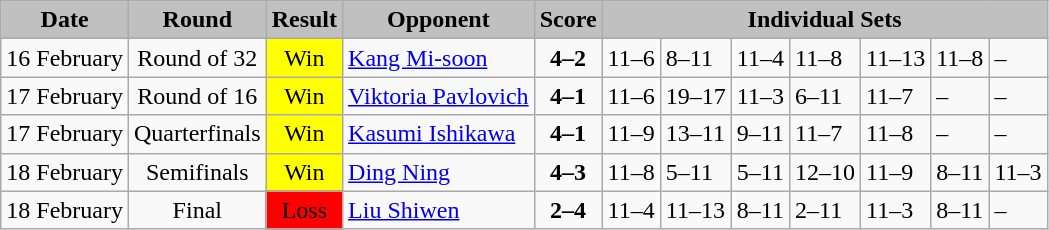<table class="wikitable">
<tr>
<td bgcolor="silver" align="center" valign="middle"><strong>Date</strong></td>
<td bgcolor="silver" align="center" valign="middle"><strong>Round</strong></td>
<td bgcolor="silver" align="center" valign="middle"><strong>Result</strong></td>
<td bgcolor="silver" align="center" valign="middle"><strong>Opponent</strong></td>
<td bgcolor="silver" align="center" valign="middle"><strong>Score</strong></td>
<td bgcolor="silver" align="center" valign="middle" colspan ="9"><strong>Individual Sets</strong></td>
</tr>
<tr>
<td align="center">16 February</td>
<td align="center">Round of 32</td>
<td bgcolor="yellow" align="center">Win</td>
<td> <a href='#'>Kang Mi-soon</a></td>
<td align="center"><strong>4–2</strong></td>
<td>11–6</td>
<td>8–11</td>
<td>11–4</td>
<td>11–8</td>
<td>11–13</td>
<td>11–8</td>
<td>–</td>
</tr>
<tr>
<td align="center">17 February</td>
<td align="center">Round of 16</td>
<td bgcolor="yellow" align="center">Win</td>
<td> <a href='#'>Viktoria Pavlovich</a></td>
<td align="center"><strong>4–1</strong></td>
<td>11–6</td>
<td>19–17</td>
<td>11–3</td>
<td>6–11</td>
<td>11–7</td>
<td>–</td>
<td>–</td>
</tr>
<tr>
<td align="center">17 February</td>
<td align="center">Quarterfinals</td>
<td bgcolor="yellow" align="center">Win</td>
<td> <a href='#'>Kasumi Ishikawa</a></td>
<td align="center"><strong>4–1</strong></td>
<td>11–9</td>
<td>13–11</td>
<td>9–11</td>
<td>11–7</td>
<td>11–8</td>
<td>–</td>
<td>–</td>
</tr>
<tr>
<td align="center">18 February</td>
<td align="center">Semifinals</td>
<td bgcolor="yellow" align="center">Win</td>
<td> <a href='#'>Ding Ning</a></td>
<td align="center"><strong>4–3</strong></td>
<td>11–8</td>
<td>5–11</td>
<td>5–11</td>
<td>12–10</td>
<td>11–9</td>
<td>8–11</td>
<td>11–3</td>
</tr>
<tr>
<td align="center">18 February</td>
<td align="center">Final</td>
<td bgcolor="red" align="center">Loss</td>
<td> <a href='#'>Liu Shiwen</a></td>
<td align="center"><strong>2–4</strong></td>
<td>11–4</td>
<td>11–13</td>
<td>8–11</td>
<td>2–11</td>
<td>11–3</td>
<td>8–11</td>
<td>–</td>
</tr>
</table>
